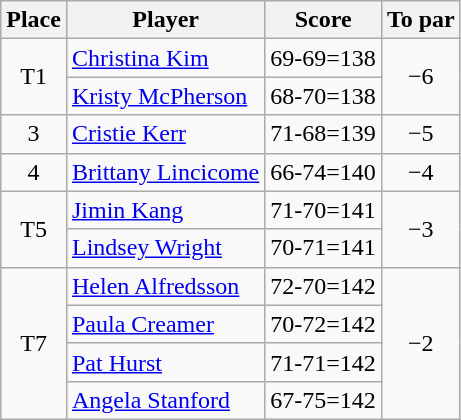<table class="wikitable">
<tr>
<th>Place</th>
<th>Player</th>
<th>Score</th>
<th>To par</th>
</tr>
<tr>
<td rowspan=2 align=center>T1</td>
<td> <a href='#'>Christina Kim</a></td>
<td>69-69=138</td>
<td rowspan=2 align=center>−6</td>
</tr>
<tr>
<td> <a href='#'>Kristy McPherson</a></td>
<td>68-70=138</td>
</tr>
<tr>
<td align=center>3</td>
<td> <a href='#'>Cristie Kerr</a></td>
<td>71-68=139</td>
<td align=center>−5</td>
</tr>
<tr>
<td align=center>4</td>
<td> <a href='#'>Brittany Lincicome</a></td>
<td>66-74=140</td>
<td align=center>−4</td>
</tr>
<tr>
<td align=center rowspan=2>T5</td>
<td> <a href='#'>Jimin Kang</a></td>
<td>71-70=141</td>
<td rowspan=2 align=center>−3</td>
</tr>
<tr>
<td> <a href='#'>Lindsey Wright</a></td>
<td>70-71=141</td>
</tr>
<tr>
<td rowspan=4 align=center>T7</td>
<td> <a href='#'>Helen Alfredsson</a></td>
<td>72-70=142</td>
<td rowspan=4 align=center>−2</td>
</tr>
<tr>
<td> <a href='#'>Paula Creamer</a></td>
<td>70-72=142</td>
</tr>
<tr>
<td> <a href='#'>Pat Hurst</a></td>
<td>71-71=142</td>
</tr>
<tr>
<td> <a href='#'>Angela Stanford</a></td>
<td>67-75=142</td>
</tr>
</table>
